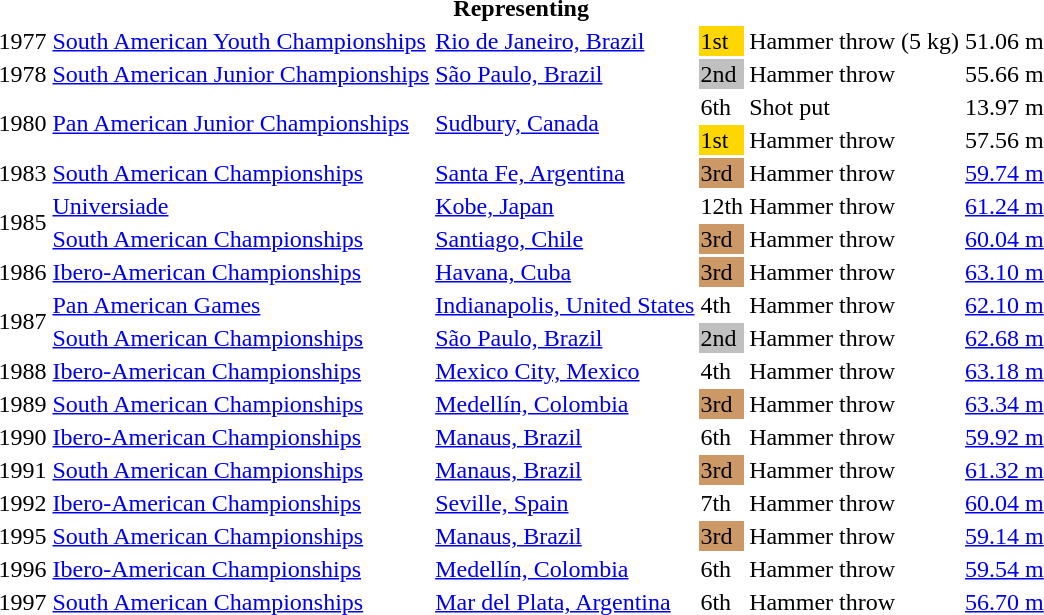<table>
<tr>
<th colspan="6">Representing </th>
</tr>
<tr>
<td>1977</td>
<td><a href='#'>South American Youth Championships</a></td>
<td><a href='#'>Rio de Janeiro, Brazil</a></td>
<td bgcolor=gold>1st</td>
<td>Hammer throw (5 kg)</td>
<td>51.06 m</td>
</tr>
<tr>
<td>1978</td>
<td><a href='#'>South American Junior Championships</a></td>
<td><a href='#'>São Paulo, Brazil</a></td>
<td bgcolor=silver>2nd</td>
<td>Hammer throw</td>
<td>55.66 m</td>
</tr>
<tr>
<td rowspan=2>1980</td>
<td rowspan=2><a href='#'>Pan American Junior Championships</a></td>
<td rowspan=2><a href='#'>Sudbury, Canada</a></td>
<td>6th</td>
<td>Shot put</td>
<td>13.97 m</td>
</tr>
<tr>
<td bgcolor=gold>1st</td>
<td>Hammer throw</td>
<td>57.56 m</td>
</tr>
<tr>
<td>1983</td>
<td><a href='#'>South American Championships</a></td>
<td><a href='#'>Santa Fe, Argentina</a></td>
<td bgcolor=cc9966>3rd</td>
<td>Hammer throw</td>
<td><a href='#'>59.74 m</a></td>
</tr>
<tr>
<td rowspan=2>1985</td>
<td><a href='#'>Universiade</a></td>
<td><a href='#'>Kobe, Japan</a></td>
<td>12th</td>
<td>Hammer throw</td>
<td><a href='#'>61.24 m</a></td>
</tr>
<tr>
<td><a href='#'>South American Championships</a></td>
<td><a href='#'>Santiago, Chile</a></td>
<td bgcolor=cc9966>3rd</td>
<td>Hammer throw</td>
<td><a href='#'>60.04 m</a></td>
</tr>
<tr>
<td>1986</td>
<td><a href='#'>Ibero-American Championships</a></td>
<td><a href='#'>Havana, Cuba</a></td>
<td bgcolor=cc9966>3rd</td>
<td>Hammer throw</td>
<td><a href='#'>63.10 m</a></td>
</tr>
<tr>
<td rowspan=2>1987</td>
<td><a href='#'>Pan American Games</a></td>
<td><a href='#'>Indianapolis, United States</a></td>
<td>4th</td>
<td>Hammer throw</td>
<td><a href='#'>62.10 m</a></td>
</tr>
<tr>
<td><a href='#'>South American Championships</a></td>
<td><a href='#'>São Paulo, Brazil</a></td>
<td bgcolor=silver>2nd</td>
<td>Hammer throw</td>
<td><a href='#'>62.68 m</a></td>
</tr>
<tr>
<td>1988</td>
<td><a href='#'>Ibero-American Championships</a></td>
<td><a href='#'>Mexico City, Mexico</a></td>
<td>4th</td>
<td>Hammer throw</td>
<td><a href='#'>63.18 m</a></td>
</tr>
<tr>
<td>1989</td>
<td><a href='#'>South American Championships</a></td>
<td><a href='#'>Medellín, Colombia</a></td>
<td bgcolor=cc9966>3rd</td>
<td>Hammer throw</td>
<td><a href='#'>63.34 m</a></td>
</tr>
<tr>
<td>1990</td>
<td><a href='#'>Ibero-American Championships</a></td>
<td><a href='#'>Manaus, Brazil</a></td>
<td>6th</td>
<td>Hammer throw</td>
<td><a href='#'>59.92 m</a></td>
</tr>
<tr>
<td>1991</td>
<td><a href='#'>South American Championships</a></td>
<td><a href='#'>Manaus, Brazil</a></td>
<td bgcolor=cc9966>3rd</td>
<td>Hammer throw</td>
<td><a href='#'>61.32 m</a></td>
</tr>
<tr>
<td>1992</td>
<td><a href='#'>Ibero-American Championships</a></td>
<td><a href='#'>Seville, Spain</a></td>
<td>7th</td>
<td>Hammer throw</td>
<td><a href='#'>60.04 m</a></td>
</tr>
<tr>
<td>1995</td>
<td><a href='#'>South American Championships</a></td>
<td><a href='#'>Manaus, Brazil</a></td>
<td bgcolor=cc9966>3rd</td>
<td>Hammer throw</td>
<td><a href='#'>59.14 m</a></td>
</tr>
<tr>
<td>1996</td>
<td><a href='#'>Ibero-American Championships</a></td>
<td><a href='#'>Medellín, Colombia</a></td>
<td>6th</td>
<td>Hammer throw</td>
<td><a href='#'>59.54 m</a></td>
</tr>
<tr>
<td>1997</td>
<td><a href='#'>South American Championships</a></td>
<td><a href='#'>Mar del Plata, Argentina</a></td>
<td>6th</td>
<td>Hammer throw</td>
<td><a href='#'>56.70 m</a></td>
</tr>
</table>
